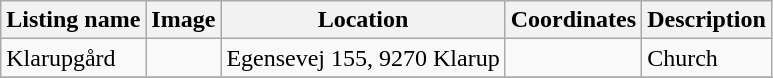<table class="wikitable sortable">
<tr>
<th>Listing name</th>
<th>Image</th>
<th>Location</th>
<th>Coordinates</th>
<th>Description</th>
</tr>
<tr>
<td>Klarupgård</td>
<td></td>
<td>Egensevej 155, 9270 Klarup</td>
<td></td>
<td>Church</td>
</tr>
<tr>
</tr>
</table>
